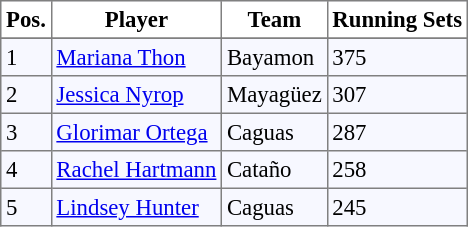<table cellpadding="3" cellspacing="0" border="1" style="background:#f7f8ff; font-size:95%; border:gray solid 1px; border-collapse:collapse;">
<tr style="background:#fff;">
<td align=center><strong>Pos.</strong></td>
<td align=center><strong>Player</strong></td>
<td align=center><strong>Team</strong></td>
<td align=center><strong>Running Sets</strong></td>
</tr>
<tr>
</tr>
<tr>
<td>1</td>
<td> <a href='#'>Mariana Thon</a></td>
<td>Bayamon</td>
<td>375</td>
</tr>
<tr>
<td>2</td>
<td> <a href='#'>Jessica Nyrop</a></td>
<td>Mayagüez</td>
<td>307</td>
</tr>
<tr>
<td>3</td>
<td> <a href='#'>Glorimar Ortega</a></td>
<td>Caguas</td>
<td>287</td>
</tr>
<tr>
<td>4</td>
<td> <a href='#'>Rachel Hartmann</a></td>
<td>Cataño</td>
<td>258</td>
</tr>
<tr>
<td>5</td>
<td> <a href='#'>Lindsey Hunter</a></td>
<td>Caguas</td>
<td>245</td>
</tr>
</table>
